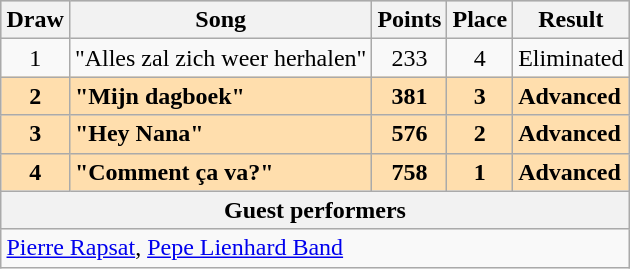<table class="sortable wikitable" style="margin: 1em auto 1em auto; text-align:center;">
<tr bgcolor="#CCCCCC">
<th>Draw</th>
<th>Song</th>
<th>Points</th>
<th>Place</th>
<th>Result</th>
</tr>
<tr>
<td>1</td>
<td style="text-align:left;">"Alles zal zich weer herhalen"</td>
<td>233</td>
<td>4</td>
<td style="text-align:left;">Eliminated</td>
</tr>
<tr style="font-weight:bold; background:navajowhite;">
<td>2</td>
<td style="text-align:left;">"Mijn dagboek"</td>
<td>381</td>
<td>3</td>
<td style="text-align:left;">Advanced</td>
</tr>
<tr style="font-weight:bold; background:navajowhite;">
<td>3</td>
<td style="text-align:left;">"Hey Nana"</td>
<td>576</td>
<td>2</td>
<td style="text-align:left;">Advanced</td>
</tr>
<tr style="font-weight:bold; background:navajowhite;">
<td>4</td>
<td style="text-align:left;">"Comment ça va?"</td>
<td>758</td>
<td>1</td>
<td style="text-align:left;">Advanced</td>
</tr>
<tr>
<th colspan="5">Guest performers</th>
</tr>
<tr>
<td colspan="5" style="text-align:left;"><a href='#'>Pierre Rapsat</a>, <a href='#'>Pepe Lienhard Band</a></td>
</tr>
</table>
